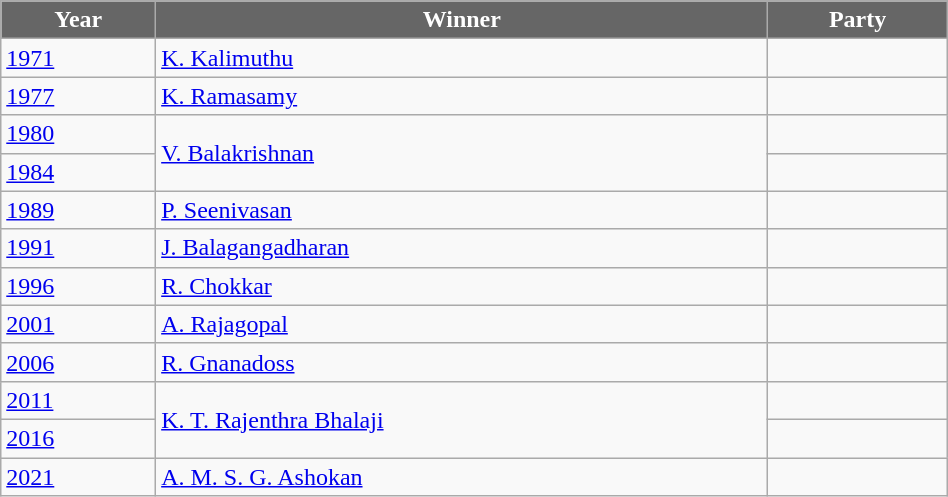<table class="wikitable sortable" width="50%">
<tr>
<th style="background-color:#666666; color:white">Year</th>
<th style="background-color:#666666; color:white">Winner</th>
<th style="background-color:#666666; color:white" colspan="2">Party</th>
</tr>
<tr>
<td><a href='#'>1971</a></td>
<td><a href='#'>K. Kalimuthu</a></td>
<td></td>
</tr>
<tr>
<td><a href='#'>1977</a></td>
<td><a href='#'>K. Ramasamy</a></td>
<td></td>
</tr>
<tr>
<td><a href='#'>1980</a></td>
<td rowspan=2><a href='#'>V. Balakrishnan</a></td>
<td></td>
</tr>
<tr>
<td><a href='#'>1984</a></td>
</tr>
<tr>
<td><a href='#'>1989</a></td>
<td><a href='#'>P. Seenivasan</a></td>
<td></td>
</tr>
<tr>
<td><a href='#'>1991</a></td>
<td><a href='#'>J. Balagangadharan</a></td>
<td></td>
</tr>
<tr>
<td><a href='#'>1996</a></td>
<td><a href='#'>R. Chokkar</a></td>
<td></td>
</tr>
<tr>
<td><a href='#'>2001</a></td>
<td><a href='#'>A. Rajagopal</a></td>
</tr>
<tr>
<td><a href='#'>2006</a></td>
<td><a href='#'>R. Gnanadoss</a></td>
<td></td>
</tr>
<tr>
<td><a href='#'>2011</a></td>
<td rowspan=2><a href='#'>K. T. Rajenthra Bhalaji</a></td>
<td></td>
</tr>
<tr>
<td><a href='#'>2016</a></td>
</tr>
<tr>
<td><a href='#'>2021</a></td>
<td><a href='#'>A. M. S. G. Ashokan</a></td>
<td></td>
</tr>
</table>
